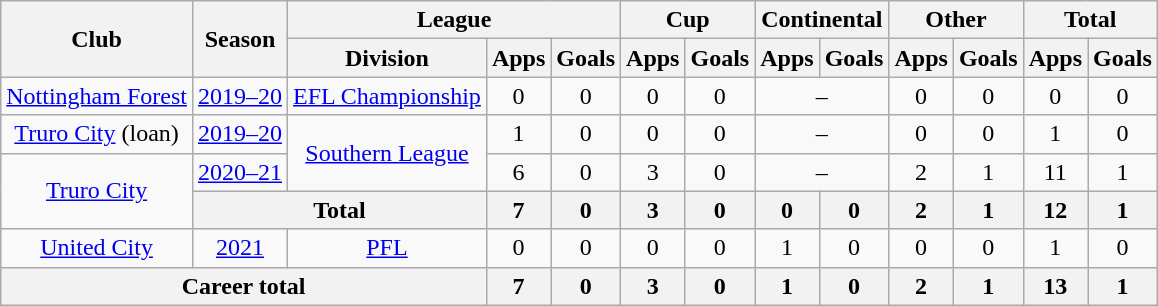<table class="wikitable" style="text-align: center">
<tr>
<th rowspan="2">Club</th>
<th rowspan="2">Season</th>
<th colspan="3">League</th>
<th colspan="2">Cup</th>
<th colspan="2">Continental</th>
<th colspan="2">Other</th>
<th colspan="2">Total</th>
</tr>
<tr>
<th>Division</th>
<th>Apps</th>
<th>Goals</th>
<th>Apps</th>
<th>Goals</th>
<th>Apps</th>
<th>Goals</th>
<th>Apps</th>
<th>Goals</th>
<th>Apps</th>
<th>Goals</th>
</tr>
<tr>
<td><a href='#'>Nottingham Forest</a></td>
<td><a href='#'>2019–20</a></td>
<td><a href='#'>EFL Championship</a></td>
<td>0</td>
<td>0</td>
<td>0</td>
<td>0</td>
<td colspan="2">–</td>
<td>0</td>
<td>0</td>
<td>0</td>
<td>0</td>
</tr>
<tr>
<td><a href='#'>Truro City</a> (loan)</td>
<td><a href='#'>2019–20</a></td>
<td rowspan="2"><a href='#'>Southern League</a></td>
<td>1</td>
<td>0</td>
<td>0</td>
<td>0</td>
<td colspan="2">–</td>
<td>0</td>
<td>0</td>
<td>1</td>
<td>0</td>
</tr>
<tr>
<td rowspan="2"><a href='#'>Truro City</a></td>
<td><a href='#'>2020–21</a></td>
<td>6</td>
<td>0</td>
<td>3</td>
<td>0</td>
<td colspan="2">–</td>
<td>2</td>
<td>1</td>
<td>11</td>
<td>1</td>
</tr>
<tr>
<th colspan=2>Total</th>
<th>7</th>
<th>0</th>
<th>3</th>
<th>0</th>
<th>0</th>
<th>0</th>
<th>2</th>
<th>1</th>
<th>12</th>
<th>1</th>
</tr>
<tr>
<td><a href='#'>United City</a></td>
<td><a href='#'>2021</a></td>
<td><a href='#'>PFL</a></td>
<td>0</td>
<td>0</td>
<td>0</td>
<td>0</td>
<td>1</td>
<td>0</td>
<td>0</td>
<td>0</td>
<td>1</td>
<td>0</td>
</tr>
<tr>
<th colspan=3>Career total</th>
<th>7</th>
<th>0</th>
<th>3</th>
<th>0</th>
<th>1</th>
<th>0</th>
<th>2</th>
<th>1</th>
<th>13</th>
<th>1</th>
</tr>
</table>
